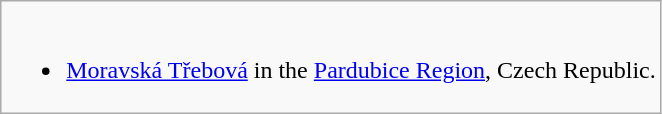<table class="wikitable">
<tr valign="top">
<td><br><ul><li> <a href='#'>Moravská Třebová</a> in the <a href='#'>Pardubice Region</a>, Czech Republic.</li></ul></td>
</tr>
</table>
